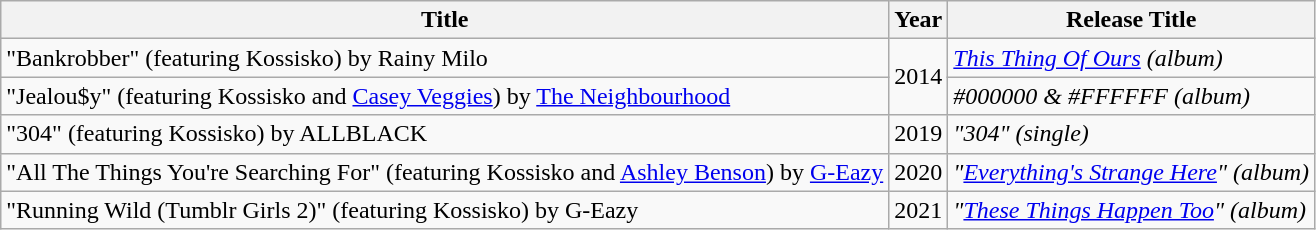<table class="wikitable">
<tr>
<th>Title</th>
<th>Year</th>
<th>Release Title</th>
</tr>
<tr>
<td>"Bankrobber" (featuring Kossisko) by Rainy Milo</td>
<td rowspan="2">2014</td>
<td><em><a href='#'>This Thing Of Ours</a> (album)</em></td>
</tr>
<tr>
<td>"Jealou$y" (featuring Kossisko and <a href='#'>Casey Veggies</a>) by <a href='#'>The Neighbourhood</a></td>
<td><em>#000000 & #FFFFFF (album)</em></td>
</tr>
<tr>
<td>"304" (featuring Kossisko) by ALLBLACK</td>
<td>2019</td>
<td><em>"304" (single)</em></td>
</tr>
<tr>
<td>"All The Things You're Searching For" (featuring Kossisko and <a href='#'>Ashley Benson</a>) by <a href='#'>G-Eazy</a></td>
<td>2020</td>
<td><em>"<a href='#'>Everything's Strange Here</a>" (album)</em></td>
</tr>
<tr>
<td>"Running Wild (Tumblr Girls 2)" (featuring Kossisko) by G-Eazy</td>
<td>2021</td>
<td><em>"<a href='#'>These Things Happen Too</a>" (album)</em></td>
</tr>
</table>
